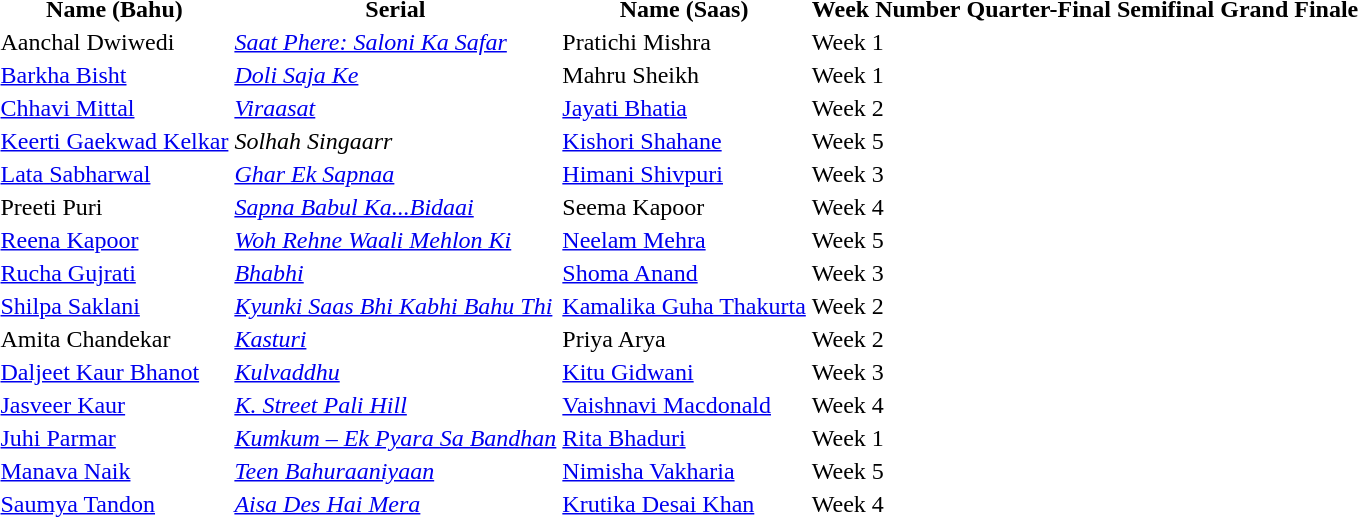<table class="Bahu border="1">
<tr>
<th>Name (Bahu)</th>
<th>Serial</th>
<th>Name (Saas)</th>
<th>Week Number</th>
<th>Quarter-Final</th>
<th>Semifinal</th>
<th>Grand Finale</th>
</tr>
<tr>
<td>Aanchal Dwiwedi</td>
<td><em><a href='#'>Saat Phere: Saloni Ka Safar</a></em></td>
<td>Pratichi Mishra</td>
<td>Week 1</td>
<td></td>
<td></td>
<td></td>
</tr>
<tr>
<td><a href='#'>Barkha Bisht</a></td>
<td><em><a href='#'>Doli Saja Ke</a></em></td>
<td>Mahru Sheikh</td>
<td>Week 1</td>
<td></td>
<td></td>
<td></td>
</tr>
<tr>
<td><a href='#'>Chhavi Mittal</a></td>
<td><em><a href='#'>Viraasat</a></em></td>
<td><a href='#'>Jayati Bhatia</a></td>
<td>Week 2</td>
<td></td>
<td></td>
<td></td>
</tr>
<tr>
<td><a href='#'>Keerti Gaekwad Kelkar</a></td>
<td><em>Solhah Singaarr</em></td>
<td><a href='#'>Kishori Shahane</a></td>
<td>Week 5</td>
<td></td>
<td></td>
<td></td>
</tr>
<tr>
<td><a href='#'>Lata Sabharwal</a></td>
<td><em><a href='#'>Ghar Ek Sapnaa</a></em></td>
<td><a href='#'>Himani Shivpuri</a></td>
<td>Week 3</td>
<td></td>
<td></td>
<td></td>
</tr>
<tr>
<td>Preeti Puri</td>
<td><em><a href='#'>Sapna Babul Ka...Bidaai</a></em></td>
<td>Seema Kapoor</td>
<td>Week 4</td>
<td></td>
<td></td>
<td></td>
</tr>
<tr>
<td><a href='#'>Reena Kapoor</a></td>
<td><em><a href='#'>Woh Rehne Waali Mehlon Ki</a></em></td>
<td><a href='#'>Neelam Mehra</a></td>
<td>Week 5</td>
<td></td>
<td></td>
<td></td>
</tr>
<tr>
<td><a href='#'>Rucha Gujrati</a></td>
<td><em><a href='#'>Bhabhi</a></em></td>
<td><a href='#'>Shoma Anand</a></td>
<td>Week 3</td>
<td></td>
<td></td>
<td></td>
</tr>
<tr>
<td><a href='#'>Shilpa Saklani</a></td>
<td><em><a href='#'>Kyunki Saas Bhi Kabhi Bahu Thi</a></em></td>
<td><a href='#'>Kamalika Guha Thakurta</a></td>
<td>Week 2</td>
<td></td>
<td></td>
<td></td>
</tr>
<tr>
<td>Amita Chandekar</td>
<td><em><a href='#'>Kasturi</a></em></td>
<td>Priya Arya</td>
<td>Week 2</td>
<td></td>
<td></td>
<td></td>
</tr>
<tr>
<td><a href='#'>Daljeet Kaur Bhanot</a></td>
<td><em><a href='#'>Kulvaddhu</a></em></td>
<td><a href='#'>Kitu Gidwani</a></td>
<td>Week 3</td>
<td></td>
<td></td>
<td></td>
</tr>
<tr>
<td><a href='#'>Jasveer Kaur</a></td>
<td><em><a href='#'>K. Street Pali Hill</a></em></td>
<td><a href='#'>Vaishnavi Macdonald</a></td>
<td>Week 4</td>
<td></td>
<td></td>
<td></td>
</tr>
<tr>
<td><a href='#'>Juhi Parmar</a></td>
<td><em><a href='#'>Kumkum – Ek Pyara Sa Bandhan </a></em></td>
<td><a href='#'>Rita Bhaduri</a></td>
<td>Week 1</td>
<td></td>
<td></td>
<td></td>
</tr>
<tr>
<td><a href='#'>Manava Naik</a></td>
<td><em><a href='#'>Teen Bahuraaniyaan</a></em></td>
<td><a href='#'>Nimisha Vakharia</a></td>
<td>Week 5</td>
<td></td>
<td></td>
<td></td>
</tr>
<tr>
<td><a href='#'>Saumya Tandon</a></td>
<td><em><a href='#'>Aisa Des Hai Mera</a></em></td>
<td><a href='#'>Krutika Desai Khan</a></td>
<td>Week 4</td>
<td></td>
<td></td>
<td></td>
</tr>
<tr>
</tr>
</table>
